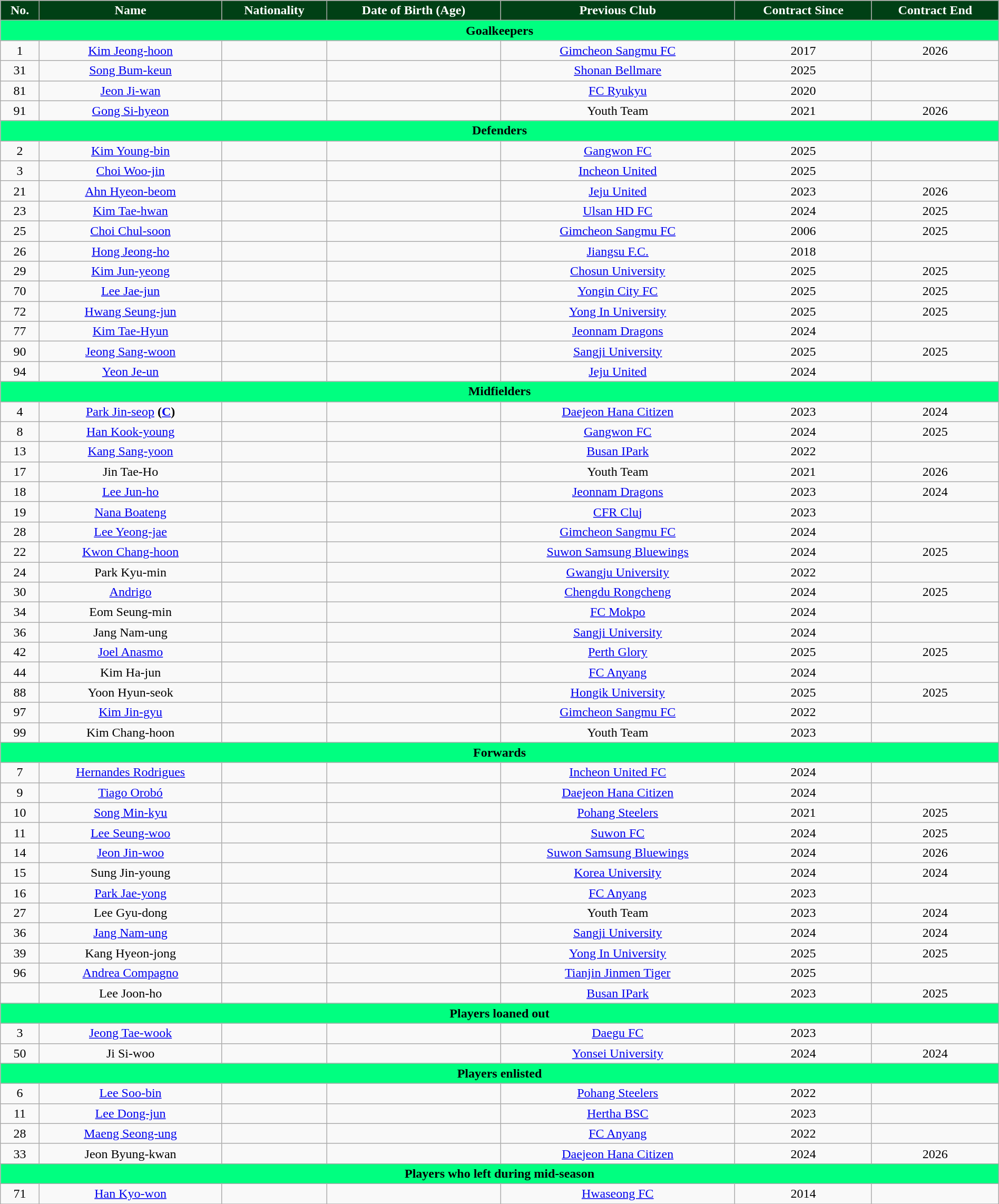<table class="wikitable" style="text-align:center; font-size:100%; width:100%;">
<tr>
<th style="background:#004015; color:white; text-align:center;">No.</th>
<th style="background:#004015; color:white; text-align:center;">Name</th>
<th style="background:#004015; color:white; text-align:center;">Nationality</th>
<th style="background:#004015; color:white; text-align:center;">Date of Birth (Age)</th>
<th style="background:#004015; color:white; text-align:center;">Previous Club</th>
<th style="background:#004015; color:white; text-align:center;">Contract Since</th>
<th style="background:#004015; color:white; text-align:center;">Contract End</th>
</tr>
<tr>
<th colspan="8" style="background:#00FF80; color:black; text-align:center;">Goalkeepers</th>
</tr>
<tr>
<td>1</td>
<td><a href='#'>Kim Jeong-hoon</a></td>
<td></td>
<td></td>
<td> <a href='#'>Gimcheon Sangmu FC</a></td>
<td>2017</td>
<td>2026</td>
</tr>
<tr>
<td>31</td>
<td><a href='#'>Song Bum-keun</a></td>
<td></td>
<td></td>
<td> <a href='#'>Shonan Bellmare</a></td>
<td>2025</td>
<td></td>
</tr>
<tr>
<td>81</td>
<td><a href='#'>Jeon Ji-wan</a></td>
<td></td>
<td></td>
<td> <a href='#'>FC Ryukyu</a></td>
<td>2020</td>
<td></td>
</tr>
<tr>
<td>91</td>
<td><a href='#'>Gong Si-hyeon</a></td>
<td></td>
<td></td>
<td>Youth Team</td>
<td>2021</td>
<td>2026</td>
</tr>
<tr>
<th colspan="8" style="background:#00FF80; color:black; text-align:center;">Defenders</th>
</tr>
<tr>
<td>2</td>
<td><a href='#'>Kim Young-bin</a></td>
<td></td>
<td></td>
<td> <a href='#'>Gangwon FC</a></td>
<td>2025</td>
<td></td>
</tr>
<tr>
<td>3</td>
<td><a href='#'>Choi Woo-jin</a></td>
<td></td>
<td></td>
<td> <a href='#'>Incheon United</a></td>
<td>2025</td>
<td></td>
</tr>
<tr>
<td>21</td>
<td><a href='#'>Ahn Hyeon-beom</a></td>
<td></td>
<td></td>
<td> <a href='#'>Jeju United</a></td>
<td>2023</td>
<td>2026</td>
</tr>
<tr>
<td>23</td>
<td><a href='#'>Kim Tae-hwan</a></td>
<td></td>
<td></td>
<td> <a href='#'>Ulsan HD FC</a></td>
<td>2024</td>
<td>2025</td>
</tr>
<tr>
<td>25</td>
<td><a href='#'>Choi Chul-soon</a></td>
<td></td>
<td></td>
<td> <a href='#'>Gimcheon Sangmu FC</a></td>
<td>2006</td>
<td>2025</td>
</tr>
<tr>
<td>26</td>
<td><a href='#'>Hong Jeong-ho</a></td>
<td></td>
<td></td>
<td> <a href='#'>Jiangsu F.C.</a></td>
<td>2018</td>
<td></td>
</tr>
<tr>
<td>29</td>
<td><a href='#'>Kim Jun-yeong</a></td>
<td></td>
<td></td>
<td> <a href='#'>Chosun University</a></td>
<td>2025</td>
<td>2025</td>
</tr>
<tr>
<td>70</td>
<td><a href='#'>Lee Jae-jun</a></td>
<td></td>
<td></td>
<td> <a href='#'>Yongin City FC</a></td>
<td>2025</td>
<td>2025</td>
</tr>
<tr>
<td>72</td>
<td><a href='#'>Hwang Seung-jun</a></td>
<td></td>
<td></td>
<td> <a href='#'>Yong In University</a></td>
<td>2025</td>
<td>2025</td>
</tr>
<tr>
<td>77</td>
<td><a href='#'>Kim Tae-Hyun</a></td>
<td></td>
<td></td>
<td> <a href='#'>Jeonnam Dragons</a></td>
<td>2024</td>
<td></td>
</tr>
<tr>
<td>90</td>
<td><a href='#'>Jeong Sang-woon</a></td>
<td></td>
<td></td>
<td> <a href='#'>Sangji University</a></td>
<td>2025</td>
<td>2025</td>
</tr>
<tr>
<td>94</td>
<td><a href='#'>Yeon Je-un</a></td>
<td></td>
<td></td>
<td> <a href='#'>Jeju United</a></td>
<td>2024</td>
<td></td>
</tr>
<tr>
<th colspan="8" style="background:#00FF80; color:black; text-align:center;">Midfielders</th>
</tr>
<tr>
<td>4</td>
<td><a href='#'>Park Jin-seop</a> <strong>(<a href='#'>C</a>)</strong></td>
<td></td>
<td></td>
<td> <a href='#'>Daejeon Hana Citizen</a></td>
<td>2023</td>
<td>2024</td>
</tr>
<tr>
<td>8</td>
<td><a href='#'>Han Kook-young</a></td>
<td></td>
<td></td>
<td> <a href='#'>Gangwon FC</a></td>
<td>2024</td>
<td>2025</td>
</tr>
<tr>
<td>13</td>
<td><a href='#'>Kang Sang-yoon</a></td>
<td></td>
<td></td>
<td> <a href='#'>Busan IPark</a></td>
<td>2022</td>
<td></td>
</tr>
<tr>
<td>17</td>
<td>Jin Tae-Ho</td>
<td></td>
<td></td>
<td>Youth Team</td>
<td>2021</td>
<td>2026</td>
</tr>
<tr>
<td>18</td>
<td><a href='#'>Lee Jun-ho</a></td>
<td></td>
<td></td>
<td> <a href='#'>Jeonnam Dragons</a></td>
<td>2023</td>
<td>2024</td>
</tr>
<tr>
<td>19</td>
<td><a href='#'>Nana Boateng</a></td>
<td></td>
<td></td>
<td> <a href='#'>CFR Cluj</a></td>
<td>2023</td>
<td></td>
</tr>
<tr>
<td>28</td>
<td><a href='#'>Lee Yeong-jae</a></td>
<td></td>
<td></td>
<td> <a href='#'>Gimcheon Sangmu FC</a></td>
<td>2024</td>
<td></td>
</tr>
<tr>
<td>22</td>
<td><a href='#'>Kwon Chang-hoon</a></td>
<td></td>
<td></td>
<td> <a href='#'>Suwon Samsung Bluewings</a></td>
<td>2024</td>
<td>2025</td>
</tr>
<tr>
<td>24</td>
<td>Park Kyu-min</td>
<td></td>
<td></td>
<td> <a href='#'>Gwangju University</a></td>
<td>2022</td>
<td></td>
</tr>
<tr>
<td>30</td>
<td><a href='#'>Andrigo</a></td>
<td></td>
<td></td>
<td> <a href='#'>Chengdu Rongcheng</a></td>
<td>2024</td>
<td>2025</td>
</tr>
<tr>
<td>34</td>
<td>Eom Seung-min</td>
<td></td>
<td></td>
<td> <a href='#'>FC Mokpo</a></td>
<td>2024</td>
<td></td>
</tr>
<tr>
<td>36</td>
<td>Jang Nam-ung</td>
<td></td>
<td></td>
<td> <a href='#'>Sangji University</a></td>
<td>2024</td>
<td></td>
</tr>
<tr>
<td>42</td>
<td><a href='#'>Joel Anasmo</a></td>
<td></td>
<td></td>
<td> <a href='#'>Perth Glory</a></td>
<td>2025</td>
<td>2025</td>
</tr>
<tr>
<td>44</td>
<td>Kim Ha-jun</td>
<td></td>
<td></td>
<td> <a href='#'>FC Anyang</a></td>
<td>2024</td>
<td></td>
</tr>
<tr>
<td>88</td>
<td>Yoon Hyun-seok</td>
<td></td>
<td></td>
<td> <a href='#'>Hongik University</a></td>
<td>2025</td>
<td>2025</td>
</tr>
<tr>
<td>97</td>
<td><a href='#'>Kim Jin-gyu</a></td>
<td></td>
<td></td>
<td> <a href='#'>Gimcheon Sangmu FC</a></td>
<td>2022</td>
<td></td>
</tr>
<tr>
<td>99</td>
<td>Kim Chang-hoon</td>
<td></td>
<td></td>
<td>Youth Team</td>
<td>2023</td>
<td></td>
</tr>
<tr>
<th colspan="8" style="background:#00FF80; color:black; text-align:center;">Forwards</th>
</tr>
<tr>
<td>7</td>
<td><a href='#'>Hernandes Rodrigues</a></td>
<td></td>
<td></td>
<td> <a href='#'>Incheon United FC</a></td>
<td>2024</td>
<td></td>
</tr>
<tr>
<td>9</td>
<td><a href='#'>Tiago Orobó</a></td>
<td></td>
<td></td>
<td> <a href='#'>Daejeon Hana Citizen</a></td>
<td>2024</td>
<td></td>
</tr>
<tr>
<td>10</td>
<td><a href='#'>Song Min-kyu</a></td>
<td></td>
<td></td>
<td> <a href='#'>Pohang Steelers</a></td>
<td>2021</td>
<td>2025</td>
</tr>
<tr>
<td>11</td>
<td><a href='#'>Lee Seung-woo</a></td>
<td></td>
<td></td>
<td> <a href='#'>Suwon FC</a></td>
<td>2024</td>
<td>2025</td>
</tr>
<tr>
<td>14</td>
<td><a href='#'>Jeon Jin-woo</a></td>
<td></td>
<td></td>
<td> <a href='#'>Suwon Samsung Bluewings</a></td>
<td>2024</td>
<td>2026</td>
</tr>
<tr>
<td>15</td>
<td>Sung Jin-young</td>
<td></td>
<td></td>
<td> <a href='#'>Korea University</a></td>
<td>2024</td>
<td>2024</td>
</tr>
<tr>
<td>16</td>
<td><a href='#'>Park Jae-yong</a></td>
<td></td>
<td></td>
<td> <a href='#'>FC Anyang</a></td>
<td>2023</td>
<td></td>
</tr>
<tr>
<td>27</td>
<td>Lee Gyu-dong</td>
<td></td>
<td></td>
<td>Youth Team</td>
<td>2023</td>
<td>2024</td>
</tr>
<tr>
<td>36</td>
<td><a href='#'>Jang Nam-ung</a></td>
<td></td>
<td></td>
<td> <a href='#'>Sangji University</a></td>
<td>2024</td>
<td>2024</td>
</tr>
<tr>
<td>39</td>
<td>Kang Hyeon-jong</td>
<td></td>
<td></td>
<td> <a href='#'>Yong In University</a></td>
<td>2025</td>
<td>2025</td>
</tr>
<tr>
<td>96</td>
<td><a href='#'>Andrea Compagno</a></td>
<td></td>
<td></td>
<td> <a href='#'>Tianjin Jinmen Tiger</a></td>
<td>2025</td>
<td></td>
</tr>
<tr>
<td></td>
<td>Lee Joon-ho</td>
<td></td>
<td></td>
<td> <a href='#'>Busan IPark</a></td>
<td>2023</td>
<td>2025</td>
</tr>
<tr>
<th colspan="8" style="background:#00FF80; color:black; text-align:center;">Players loaned out</th>
</tr>
<tr>
<td>3</td>
<td><a href='#'>Jeong Tae-wook</a></td>
<td></td>
<td></td>
<td> <a href='#'>Daegu FC</a></td>
<td>2023</td>
<td></td>
</tr>
<tr>
<td>50</td>
<td>Ji Si-woo</td>
<td></td>
<td></td>
<td> <a href='#'>Yonsei University</a></td>
<td>2024</td>
<td>2024</td>
</tr>
<tr>
<th colspan="8" style="background:#00FF80; color:black; text-align:center;">Players enlisted</th>
</tr>
<tr>
<td>6</td>
<td><a href='#'>Lee Soo-bin</a></td>
<td></td>
<td></td>
<td> <a href='#'>Pohang Steelers</a></td>
<td>2022</td>
<td></td>
</tr>
<tr>
<td>11</td>
<td><a href='#'>Lee Dong-jun</a></td>
<td></td>
<td></td>
<td> <a href='#'>Hertha BSC</a></td>
<td>2023</td>
<td></td>
</tr>
<tr>
<td>28</td>
<td><a href='#'>Maeng Seong-ung</a></td>
<td></td>
<td></td>
<td> <a href='#'>FC Anyang</a></td>
<td>2022</td>
<td></td>
</tr>
<tr>
<td>33</td>
<td>Jeon Byung-kwan</td>
<td></td>
<td></td>
<td> <a href='#'>Daejeon Hana Citizen</a></td>
<td>2024</td>
<td>2026</td>
</tr>
<tr>
<th colspan="8" style="background:#00FF80; color:black; text-align:center;">Players who left during mid-season</th>
</tr>
<tr>
<td>71</td>
<td><a href='#'>Han Kyo-won</a></td>
<td></td>
<td></td>
<td> <a href='#'>Hwaseong FC</a></td>
<td>2014</td>
<td></td>
</tr>
<tr>
</tr>
</table>
